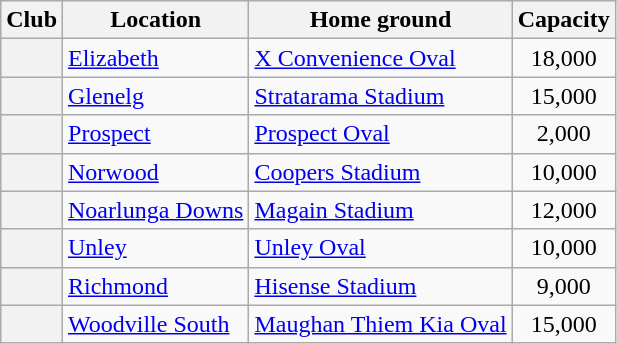<table class="wikitable plainrowheaders">
<tr>
<th>Club</th>
<th>Location</th>
<th>Home ground</th>
<th>Capacity</th>
</tr>
<tr>
<th style="text-align:left"></th>
<td><a href='#'>Elizabeth</a></td>
<td><a href='#'>X Convenience Oval</a></td>
<td align=center>18,000</td>
</tr>
<tr>
<th style="text-align:left"></th>
<td><a href='#'>Glenelg</a></td>
<td><a href='#'>Stratarama Stadium</a></td>
<td align=center>15,000</td>
</tr>
<tr>
<th style="text-align:left"></th>
<td><a href='#'>Prospect</a></td>
<td><a href='#'>Prospect Oval</a></td>
<td align=center>2,000</td>
</tr>
<tr>
<th style="text-align:left"></th>
<td><a href='#'>Norwood</a></td>
<td><a href='#'>Coopers Stadium</a></td>
<td align=center>10,000</td>
</tr>
<tr>
<th style="text-align:left"></th>
<td><a href='#'>Noarlunga Downs</a></td>
<td><a href='#'>Magain Stadium</a></td>
<td align=center>12,000</td>
</tr>
<tr>
<th style="text-align:left"></th>
<td><a href='#'>Unley</a></td>
<td><a href='#'>Unley Oval</a></td>
<td align=center>10,000</td>
</tr>
<tr>
<th style="text-align:left"></th>
<td><a href='#'>Richmond</a></td>
<td><a href='#'>Hisense Stadium</a></td>
<td align=center>9,000</td>
</tr>
<tr>
<th style="text-align:left"></th>
<td><a href='#'>Woodville South</a></td>
<td><a href='#'>Maughan Thiem Kia Oval</a></td>
<td align=center>15,000</td>
</tr>
</table>
